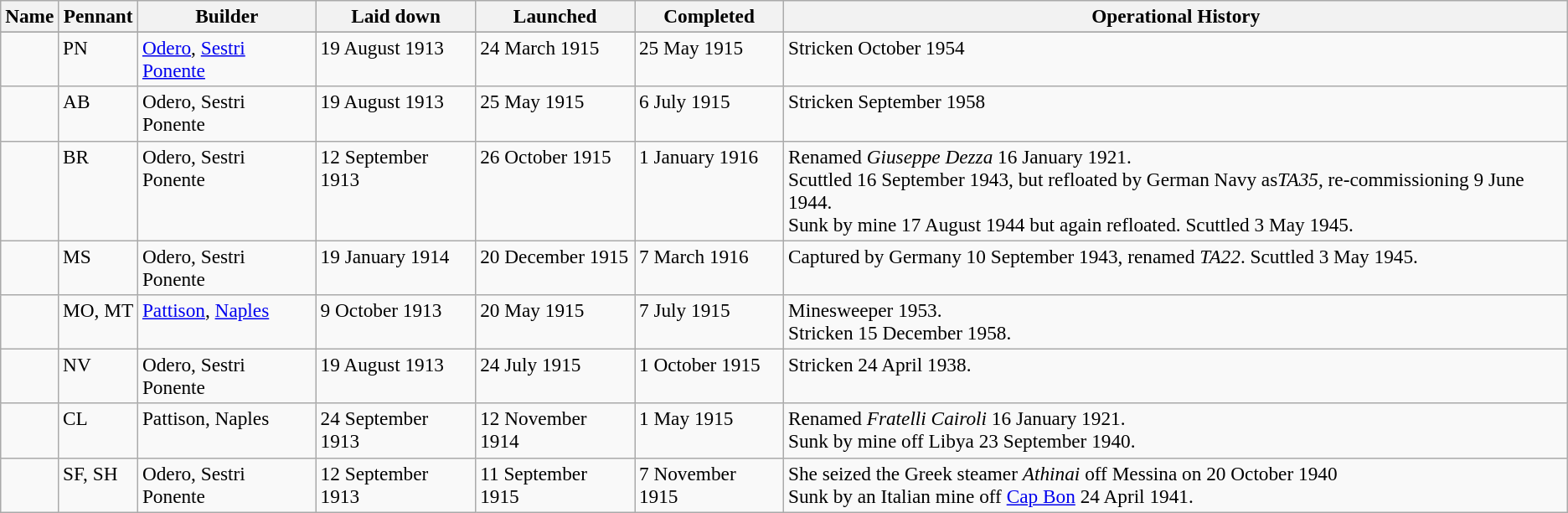<table class="wikitable" style="font-size:97%;">
<tr valign=top>
<th>Name</th>
<th>Pennant</th>
<th>Builder</th>
<th>Laid down </th>
<th>Launched</th>
<th>Completed</th>
<th>Operational History</th>
</tr>
<tr>
</tr>
<tr valign=top>
<td></td>
<td>PN</td>
<td><a href='#'>Odero</a>, <a href='#'>Sestri Ponente</a></td>
<td>19 August 1913</td>
<td>24 March 1915</td>
<td>25 May 1915</td>
<td>Stricken October 1954</td>
</tr>
<tr valign=top>
<td></td>
<td>AB</td>
<td>Odero, Sestri Ponente</td>
<td>19 August 1913</td>
<td>25 May 1915</td>
<td>6 July 1915</td>
<td>Stricken September 1958</td>
</tr>
<tr valign=top>
<td></td>
<td>BR</td>
<td>Odero, Sestri Ponente</td>
<td>12 September 1913</td>
<td>26 October 1915</td>
<td>1 January 1916</td>
<td>Renamed <em>Giuseppe Dezza</em> 16 January 1921.<br> Scuttled 16 September 1943, but refloated by German Navy as<em>TA35</em>, re-commissioning 9 June 1944.<br> Sunk by mine 17 August 1944 but again refloated. Scuttled 3 May 1945.</td>
</tr>
<tr valign=top>
<td></td>
<td>MS</td>
<td>Odero, Sestri Ponente</td>
<td>19 January 1914</td>
<td>20 December 1915</td>
<td>7 March 1916</td>
<td>Captured by Germany 10 September 1943, renamed <em>TA22</em>. Scuttled 3 May 1945.</td>
</tr>
<tr valign=top>
<td></td>
<td>MO, MT</td>
<td><a href='#'>Pattison</a>, <a href='#'>Naples</a></td>
<td>9 October 1913</td>
<td>20 May 1915</td>
<td>7 July 1915</td>
<td>Minesweeper 1953.<br>Stricken 15 December 1958.</td>
</tr>
<tr valign=top>
<td></td>
<td>NV</td>
<td>Odero, Sestri Ponente</td>
<td>19 August 1913</td>
<td>24 July 1915</td>
<td>1 October 1915</td>
<td>Stricken 24 April 1938.</td>
</tr>
<tr valign=top>
<td></td>
<td>CL</td>
<td>Pattison, Naples</td>
<td>24 September 1913</td>
<td>12 November 1914</td>
<td>1 May 1915</td>
<td>Renamed <em>Fratelli Cairoli</em> 16 January 1921.<br> Sunk by mine off Libya 23 September 1940.</td>
</tr>
<tr valign=top>
<td></td>
<td>SF, SH</td>
<td>Odero, Sestri Ponente</td>
<td>12 September 1913</td>
<td>11 September 1915</td>
<td>7 November 1915</td>
<td>She seized the Greek steamer <em>Athinai</em> off Messina on 20 October 1940<br>Sunk by an Italian mine off <a href='#'>Cap Bon</a> 24 April 1941.</td>
</tr>
</table>
